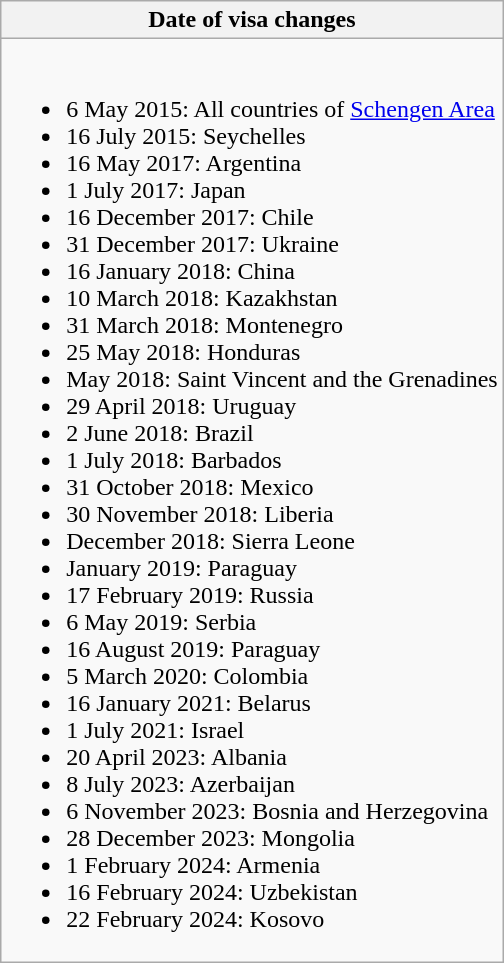<table class="wikitable collapsible collapsed">
<tr>
<th style="width:100%;";">Date of visa changes</th>
</tr>
<tr>
<td><br><ul><li>6 May 2015: All countries of <a href='#'>Schengen Area</a></li><li>16 July 2015: Seychelles</li><li>16 May 2017: Argentina</li><li>1 July 2017: Japan</li><li>16 December 2017: Chile</li><li>31 December 2017: Ukraine</li><li>16 January 2018: China</li><li>10 March 2018: Kazakhstan</li><li>31 March 2018: Montenegro</li><li>25 May 2018: Honduras</li><li>May 2018: Saint Vincent and the Grenadines</li><li>29 April 2018: Uruguay</li><li>2 June 2018: Brazil</li><li>1 July 2018: Barbados</li><li>31 October 2018: Mexico</li><li>30 November 2018: Liberia</li><li>December 2018: Sierra Leone</li><li>January 2019: Paraguay</li><li>17 February 2019: Russia</li><li>6 May 2019: Serbia</li><li>16 August 2019: Paraguay</li><li>5 March 2020: Colombia</li><li>16 January 2021: Belarus</li><li>1 July 2021: Israel</li><li>20 April 2023: Albania</li><li>8 July 2023: Azerbaijan</li><li>6 November 2023: Bosnia and Herzegovina</li><li>28 December 2023: Mongolia</li><li>1 February 2024: Armenia</li><li>16 February 2024: Uzbekistan</li><li>22 February 2024: Kosovo</li></ul></td>
</tr>
</table>
